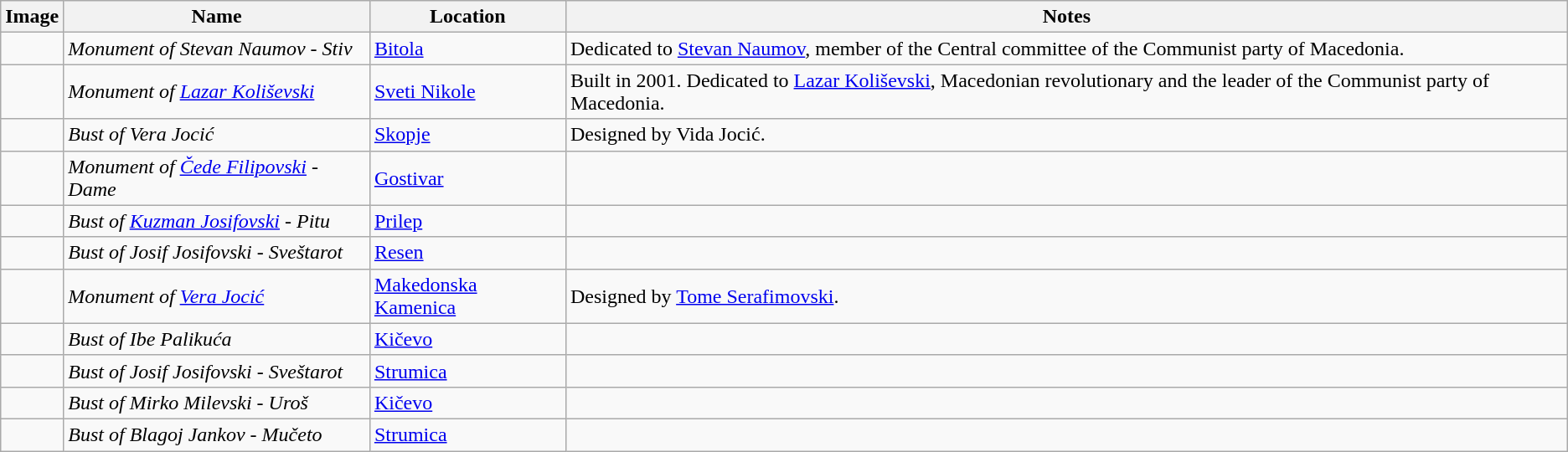<table class="wikitable">
<tr>
<th><strong>Image</strong></th>
<th><strong>Name</strong></th>
<th><strong>Location</strong></th>
<th><strong>Notes</strong></th>
</tr>
<tr>
<td></td>
<td><em>Monument of Stevan Naumov - Stiv</em></td>
<td><a href='#'>Bitola</a></td>
<td>Dedicated to <a href='#'>Stevan Naumov</a>, member of the Central committee of the Communist party of Macedonia.</td>
</tr>
<tr>
<td></td>
<td><em>Monument of <a href='#'>Lazar Koliševski</a></em></td>
<td><a href='#'>Sveti Nikole</a></td>
<td>Built in 2001. Dedicated to <a href='#'>Lazar Koliševski</a>, Macedonian revolutionary and the leader of the Communist party of Macedonia.</td>
</tr>
<tr>
<td></td>
<td><em>Bust of Vera Jocić</em></td>
<td><a href='#'>Skopje</a></td>
<td>Designed by Vida Jocić.</td>
</tr>
<tr>
<td></td>
<td><em>Monument of <a href='#'>Čede Filipovski</a> - Dame</em></td>
<td><a href='#'>Gostivar</a></td>
<td></td>
</tr>
<tr>
<td></td>
<td><em>Bust of <a href='#'>Kuzman Josifovski</a> - Pitu</em></td>
<td><a href='#'>Prilep</a></td>
<td></td>
</tr>
<tr>
<td></td>
<td><em>Bust of Josif Josifovski - Sveštarot</em></td>
<td><a href='#'>Resen</a></td>
<td></td>
</tr>
<tr>
<td></td>
<td><em>Monument of <a href='#'>Vera Jocić</a></em></td>
<td><a href='#'>Makedonska Kamenica</a></td>
<td>Designed by <a href='#'>Tome Serafimovski</a>.</td>
</tr>
<tr>
<td></td>
<td><em>Bust of Ibe Palikuća</em></td>
<td><a href='#'>Kičevo</a></td>
<td></td>
</tr>
<tr>
<td></td>
<td><em>Bust of Josif Josifovski - Sveštarot</em></td>
<td><a href='#'>Strumica</a></td>
<td></td>
</tr>
<tr>
<td></td>
<td><em>Bust of Mirko Milevski - Uroš</em></td>
<td><a href='#'>Kičevo</a></td>
<td></td>
</tr>
<tr>
<td></td>
<td><em>Bust of Blagoj Jankov - Mučeto</em></td>
<td><a href='#'>Strumica</a></td>
<td></td>
</tr>
</table>
